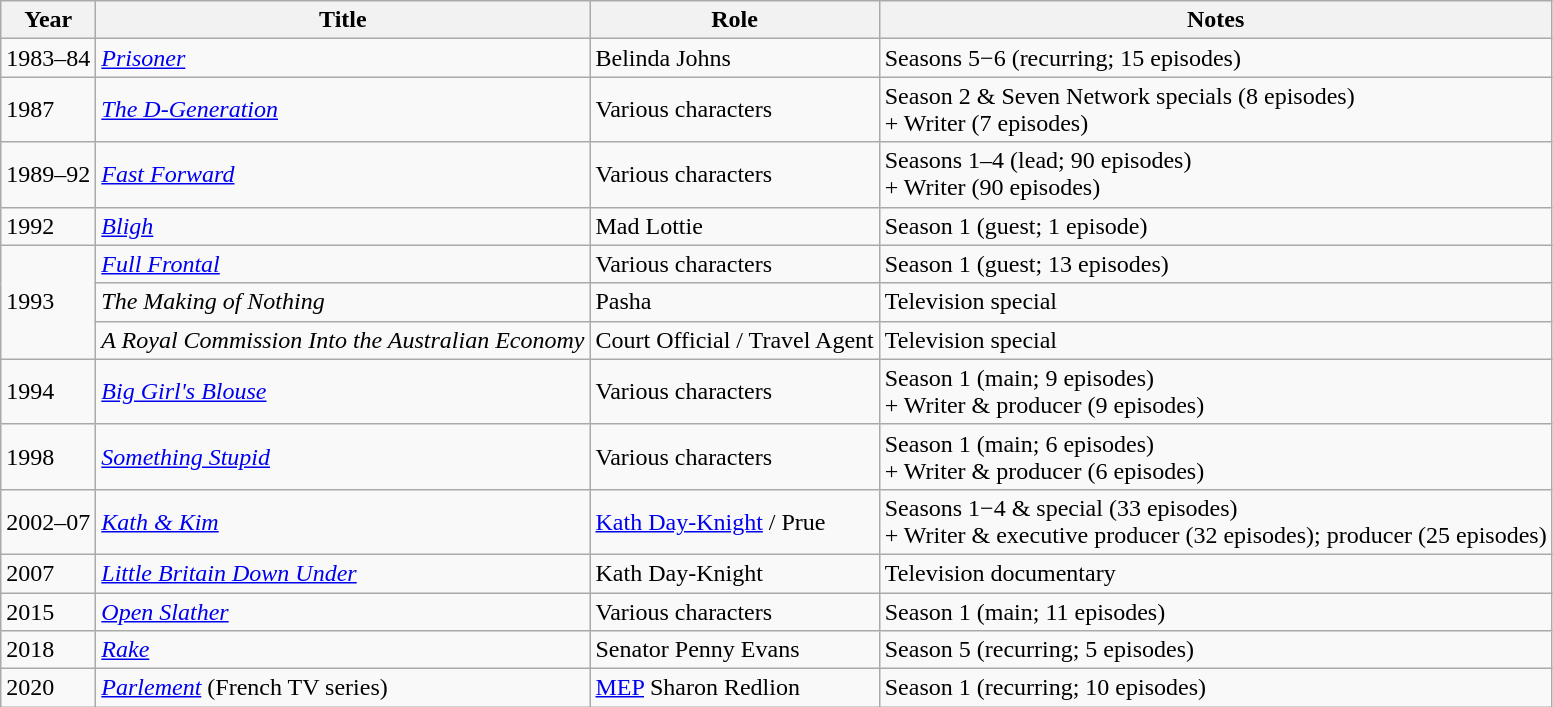<table class="wikitable sortable">
<tr>
<th>Year</th>
<th>Title</th>
<th>Role</th>
<th>Notes</th>
</tr>
<tr>
<td>1983–84</td>
<td><em><a href='#'>Prisoner</a></em></td>
<td>Belinda Johns</td>
<td>Seasons 5−6 (recurring; 15 episodes)</td>
</tr>
<tr>
<td>1987</td>
<td><em><a href='#'>The D-Generation</a></em></td>
<td>Various characters</td>
<td>Season 2 & Seven Network specials (8 episodes) <br> + Writer (7 episodes)</td>
</tr>
<tr>
<td>1989–92</td>
<td><em><a href='#'>Fast Forward</a></em></td>
<td>Various characters</td>
<td>Seasons 1–4 (lead; 90 episodes) <br> + Writer (90 episodes)</td>
</tr>
<tr>
<td>1992</td>
<td><em><a href='#'>Bligh</a></em></td>
<td>Mad Lottie</td>
<td>Season 1 (guest; 1 episode)</td>
</tr>
<tr>
<td rowspan="3">1993</td>
<td><em><a href='#'>Full Frontal</a></em></td>
<td>Various characters</td>
<td>Season 1 (guest; 13 episodes)</td>
</tr>
<tr>
<td><em>The Making of Nothing</em></td>
<td>Pasha</td>
<td>Television special</td>
</tr>
<tr>
<td><em>A Royal Commission Into the Australian Economy</em></td>
<td>Court Official / Travel Agent</td>
<td>Television special</td>
</tr>
<tr>
<td>1994</td>
<td><em><a href='#'>Big Girl's Blouse</a></em></td>
<td>Various characters</td>
<td>Season 1 (main; 9 episodes) <br> + Writer & producer (9 episodes)</td>
</tr>
<tr>
<td>1998</td>
<td><em><a href='#'>Something Stupid</a></em></td>
<td>Various characters</td>
<td>Season 1 (main; 6 episodes) <br> + Writer & producer (6 episodes)</td>
</tr>
<tr>
<td>2002–07</td>
<td><em><a href='#'>Kath & Kim</a></em></td>
<td><a href='#'>Kath Day-Knight</a> / Prue</td>
<td>Seasons 1−4 & special (33 episodes) <br> + Writer & executive producer (32 episodes); producer (25 episodes)</td>
</tr>
<tr>
<td>2007</td>
<td><em><a href='#'>Little Britain Down Under</a></em></td>
<td>Kath Day-Knight</td>
<td>Television documentary</td>
</tr>
<tr>
<td>2015</td>
<td><em><a href='#'>Open Slather</a></em></td>
<td>Various characters</td>
<td>Season 1 (main; 11 episodes)</td>
</tr>
<tr>
<td>2018</td>
<td><em><a href='#'>Rake</a></em></td>
<td>Senator Penny Evans</td>
<td>Season 5 (recurring; 5 episodes)</td>
</tr>
<tr>
<td>2020</td>
<td><em><a href='#'>Parlement</a></em> (French TV series)</td>
<td><a href='#'>MEP</a> Sharon Redlion</td>
<td>Season 1 (recurring; 10 episodes)</td>
</tr>
</table>
